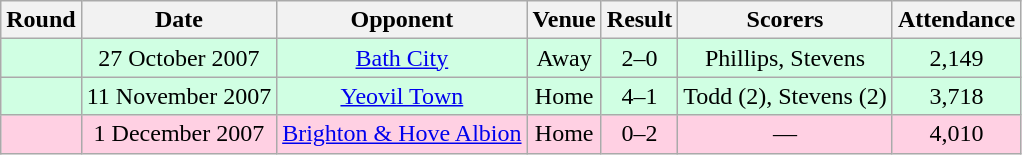<table class="wikitable sortable"  style="text-align:center;">
<tr>
<th>Round</th>
<th>Date</th>
<th>Opponent</th>
<th>Venue</th>
<th>Result</th>
<th class="unsortable">Scorers</th>
<th>Attendance</th>
</tr>
<tr style="background: #d0ffe3;">
<td></td>
<td>27 October 2007</td>
<td><a href='#'>Bath City</a></td>
<td>Away</td>
<td>2–0</td>
<td>Phillips, Stevens</td>
<td>2,149</td>
</tr>
<tr style="background: #d0ffe3;">
<td></td>
<td>11 November 2007</td>
<td><a href='#'>Yeovil Town</a></td>
<td>Home</td>
<td>4–1</td>
<td>Todd (2), Stevens (2)</td>
<td>3,718</td>
</tr>
<tr style="background: #ffd0e3;">
<td></td>
<td>1 December 2007</td>
<td><a href='#'>Brighton & Hove Albion</a></td>
<td>Home</td>
<td>0–2</td>
<td>—</td>
<td>4,010</td>
</tr>
</table>
